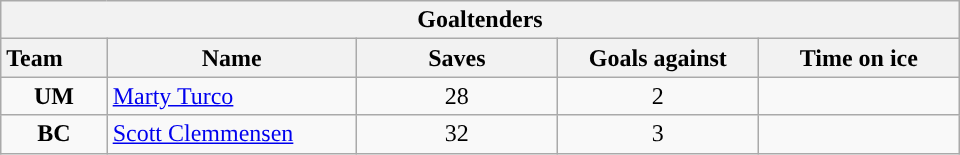<table class="wikitable" style="width:40em; text-align:right;">
<tr>
<th colspan=5>Goaltenders</th>
</tr>
<tr>
<th style="width:4em; text-align:left;">Team</th>
<th style="width:10em;">Name</th>
<th style="width:8em;">Saves</th>
<th style="width:8em;">Goals against</th>
<th style="width:8em;">Time on ice</th>
</tr>
<tr>
<td align=center><strong>UM</strong></td>
<td style="text-align:left;"><a href='#'>Marty Turco</a></td>
<td align=center>28</td>
<td align=center>2</td>
<td align=center></td>
</tr>
<tr>
<td align=center><strong>BC</strong></td>
<td style="text-align:left;"><a href='#'>Scott Clemmensen</a></td>
<td align=center>32</td>
<td align=center>3</td>
<td align=center></td>
</tr>
</table>
